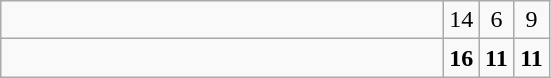<table class="wikitable">
<tr>
<td style="width:18em"></td>
<td align=center style="width:1em">14</td>
<td align=center style="width:1em">6</td>
<td align=center style="width:1em">9</td>
</tr>
<tr>
<td style="width:18em"></td>
<td align=center style="width:1em"><strong>16</strong></td>
<td align=center style="width:1em"><strong>11</strong></td>
<td align=center style="width:1em"><strong>11</strong></td>
</tr>
</table>
